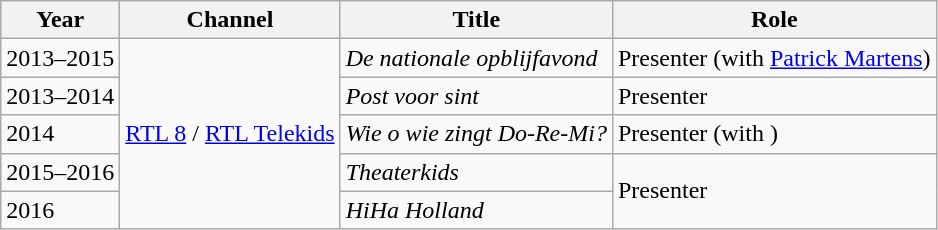<table class="wikitable">
<tr>
<th>Year</th>
<th>Channel</th>
<th>Title</th>
<th>Role</th>
</tr>
<tr>
<td>2013–2015</td>
<td rowspan="5"><a href='#'>RTL 8</a> / <a href='#'>RTL Telekids</a></td>
<td><em>De nationale opblijfavond</em></td>
<td>Presenter (with <a href='#'>Patrick Martens</a>)</td>
</tr>
<tr>
<td>2013–2014</td>
<td><em>Post voor sint</em></td>
<td>Presenter</td>
</tr>
<tr>
<td>2014</td>
<td><em>Wie o wie zingt Do-Re-Mi?</em></td>
<td>Presenter (with )</td>
</tr>
<tr>
<td>2015–2016</td>
<td><em>Theaterkids</em></td>
<td rowspan="2">Presenter</td>
</tr>
<tr>
<td>2016</td>
<td><em>HiHa Holland</em></td>
</tr>
</table>
